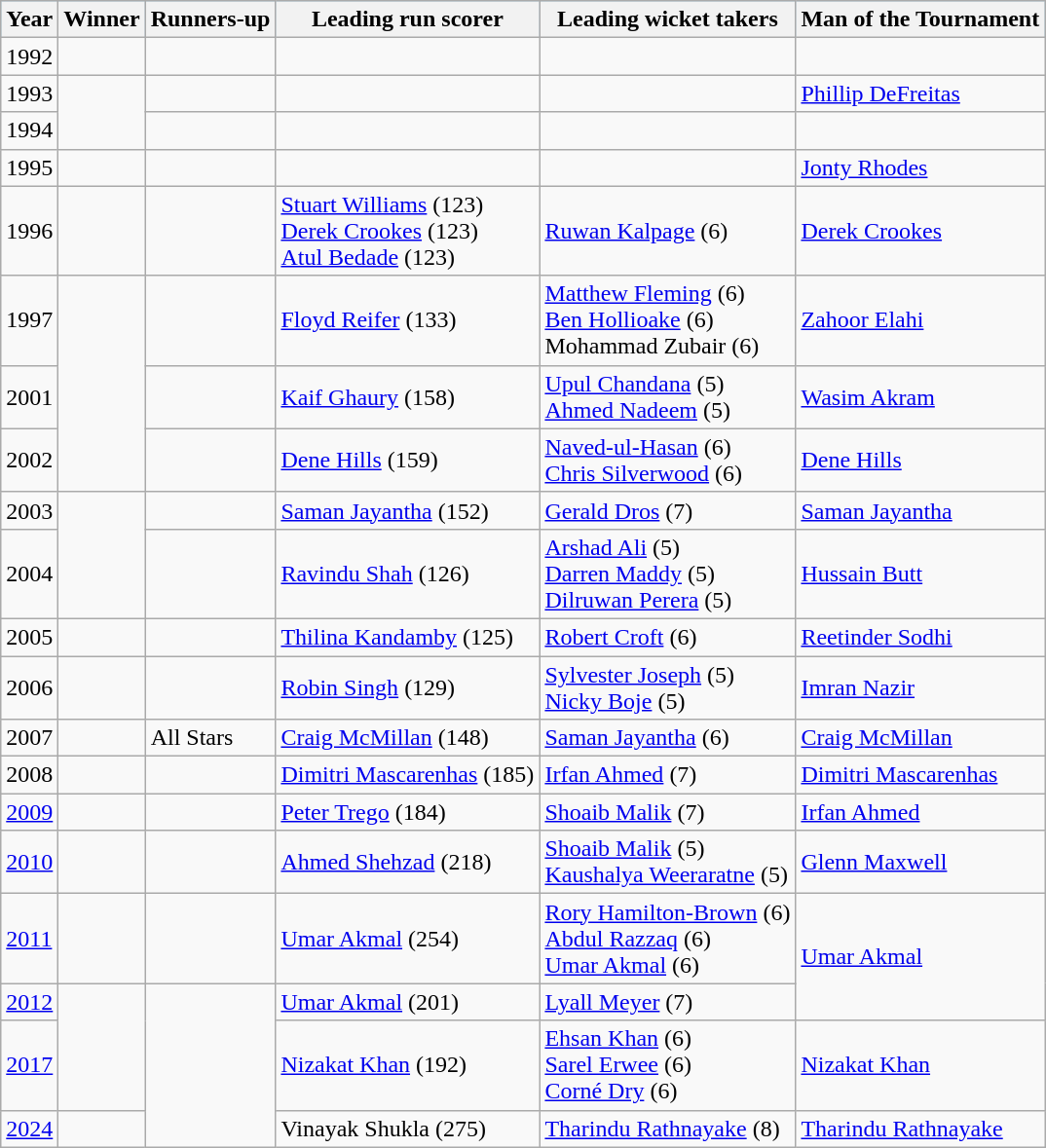<table class="wikitable sortable"  style="text-align:left;">
<tr style="background:#87cefa;">
<th>Year</th>
<th>Winner</th>
<th>Runners-up</th>
<th>Leading run scorer</th>
<th>Leading wicket takers</th>
<th>Man of the Tournament</th>
</tr>
<tr>
<td>1992</td>
<td></td>
<td></td>
<td></td>
<td></td>
<td></td>
</tr>
<tr>
<td>1993</td>
<td rowspan="2"></td>
<td></td>
<td></td>
<td></td>
<td> <a href='#'>Phillip DeFreitas</a></td>
</tr>
<tr>
<td>1994</td>
<td></td>
<td></td>
<td></td>
<td></td>
</tr>
<tr>
<td>1995</td>
<td></td>
<td></td>
<td></td>
<td></td>
<td> <a href='#'>Jonty Rhodes</a></td>
</tr>
<tr>
<td>1996</td>
<td></td>
<td></td>
<td> <a href='#'>Stuart Williams</a> (123)<br> <a href='#'>Derek Crookes</a> (123)<br> <a href='#'>Atul Bedade</a> (123)</td>
<td> <a href='#'>Ruwan Kalpage</a> (6)</td>
<td> <a href='#'>Derek Crookes</a></td>
</tr>
<tr>
<td>1997</td>
<td rowspan="3"></td>
<td></td>
<td> <a href='#'>Floyd Reifer</a> (133)</td>
<td> <a href='#'>Matthew Fleming</a> (6)<br> <a href='#'>Ben Hollioake</a> (6)<br> Mohammad Zubair (6)</td>
<td> <a href='#'>Zahoor Elahi</a></td>
</tr>
<tr>
<td>2001</td>
<td></td>
<td> <a href='#'>Kaif Ghaury</a> (158)</td>
<td> <a href='#'>Upul Chandana</a> (5)<br> <a href='#'>Ahmed Nadeem</a> (5)</td>
<td> <a href='#'>Wasim Akram</a></td>
</tr>
<tr>
<td>2002</td>
<td></td>
<td> <a href='#'>Dene Hills</a> (159)</td>
<td> <a href='#'>Naved-ul-Hasan</a> (6)<br> <a href='#'>Chris Silverwood</a> (6)</td>
<td> <a href='#'>Dene Hills</a></td>
</tr>
<tr>
<td>2003</td>
<td rowspan="2"></td>
<td></td>
<td> <a href='#'>Saman Jayantha</a> (152)</td>
<td> <a href='#'>Gerald Dros</a> (7)</td>
<td> <a href='#'>Saman Jayantha</a></td>
</tr>
<tr>
<td>2004</td>
<td></td>
<td> <a href='#'>Ravindu Shah</a> (126)</td>
<td> <a href='#'>Arshad Ali</a> (5) <br> <a href='#'>Darren Maddy</a> (5) <br> <a href='#'>Dilruwan Perera</a> (5)</td>
<td> <a href='#'>Hussain Butt</a></td>
</tr>
<tr>
<td>2005</td>
<td></td>
<td></td>
<td> <a href='#'>Thilina Kandamby</a> (125)</td>
<td> <a href='#'>Robert Croft</a> (6)</td>
<td> <a href='#'>Reetinder Sodhi</a></td>
</tr>
<tr>
<td>2006</td>
<td></td>
<td></td>
<td> <a href='#'>Robin Singh</a> (129)</td>
<td> <a href='#'>Sylvester Joseph</a> (5) <br> <a href='#'>Nicky Boje</a> (5)</td>
<td> <a href='#'>Imran Nazir</a></td>
</tr>
<tr>
<td>2007</td>
<td></td>
<td>All Stars</td>
<td> <a href='#'>Craig McMillan</a> (148)</td>
<td> <a href='#'>Saman Jayantha</a> (6)</td>
<td> <a href='#'>Craig McMillan</a></td>
</tr>
<tr>
<td>2008</td>
<td></td>
<td></td>
<td> <a href='#'>Dimitri Mascarenhas</a> (185)</td>
<td> <a href='#'>Irfan Ahmed</a> (7)</td>
<td> <a href='#'>Dimitri Mascarenhas</a></td>
</tr>
<tr>
<td><a href='#'>2009</a></td>
<td></td>
<td></td>
<td> <a href='#'>Peter Trego</a> (184)</td>
<td> <a href='#'>Shoaib Malik</a> (7)</td>
<td> <a href='#'>Irfan Ahmed</a></td>
</tr>
<tr>
<td><a href='#'>2010</a></td>
<td></td>
<td></td>
<td> <a href='#'>Ahmed Shehzad</a> (218)</td>
<td> <a href='#'>Shoaib Malik</a> (5) <br> <a href='#'>Kaushalya Weeraratne</a> (5)</td>
<td> <a href='#'>Glenn Maxwell</a></td>
</tr>
<tr>
<td><a href='#'>2011</a></td>
<td></td>
<td></td>
<td> <a href='#'>Umar Akmal</a> (254)</td>
<td> <a href='#'>Rory Hamilton-Brown</a> (6) <br> <a href='#'>Abdul Razzaq</a> (6) <br> <a href='#'>Umar Akmal</a> (6)</td>
<td rowspan=2> <a href='#'>Umar Akmal</a></td>
</tr>
<tr>
<td><a href='#'>2012</a></td>
<td rowspan="2"></td>
<td rowspan="3"></td>
<td> <a href='#'>Umar Akmal</a> (201)</td>
<td> <a href='#'>Lyall Meyer</a> (7)</td>
</tr>
<tr>
<td><a href='#'>2017</a></td>
<td> <a href='#'>Nizakat Khan</a> (192)</td>
<td> <a href='#'>Ehsan Khan</a> (6) <br> <a href='#'>Sarel Erwee</a> (6) <br> <a href='#'>Corné Dry</a> (6)</td>
<td> <a href='#'>Nizakat Khan</a></td>
</tr>
<tr>
<td><a href='#'>2024</a></td>
<td></td>
<td> Vinayak Shukla (275)</td>
<td> <a href='#'>Tharindu Rathnayake</a> (8)</td>
<td> <a href='#'>Tharindu Rathnayake</a></td>
</tr>
</table>
